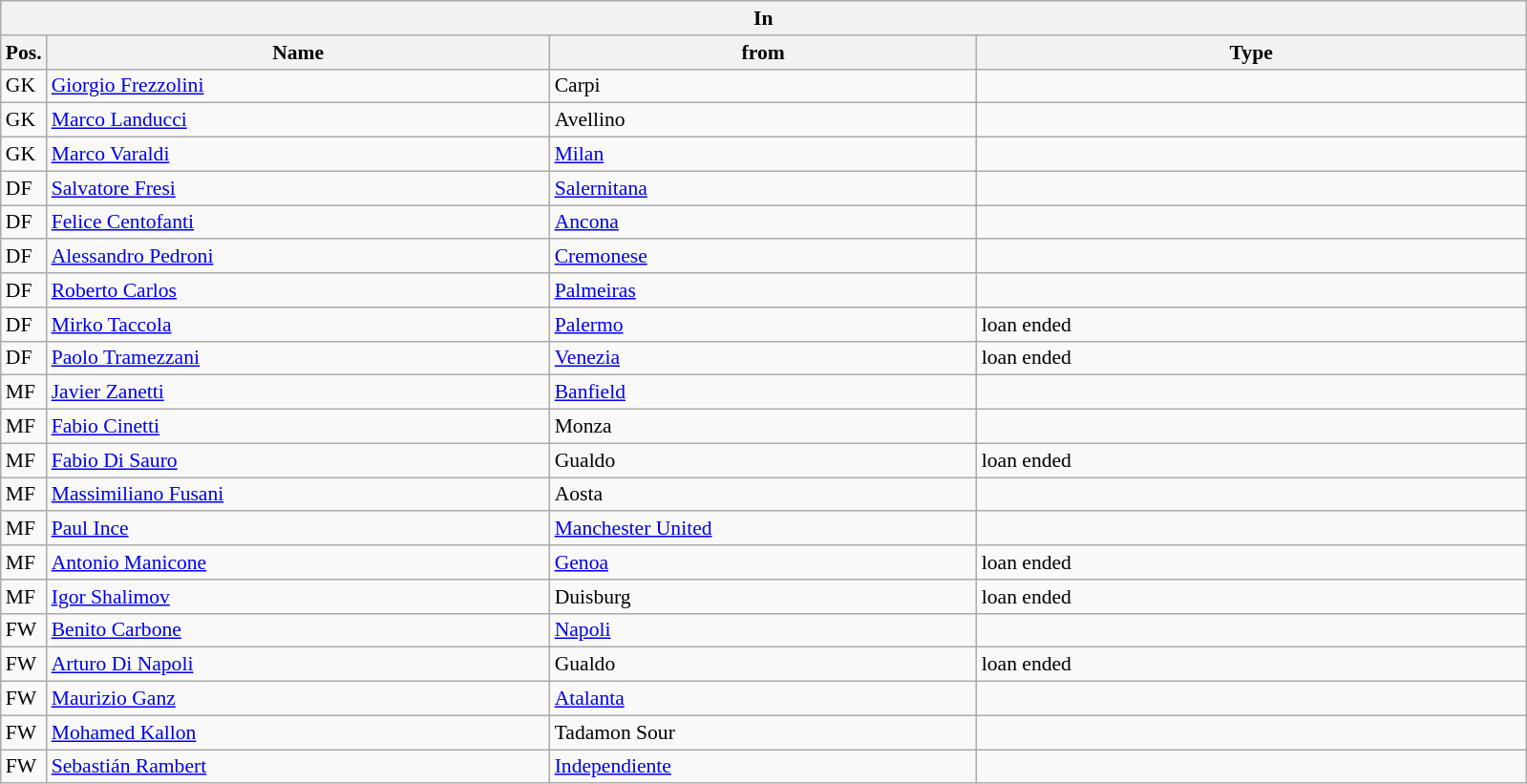<table class="wikitable" style="font-size:90%;">
<tr>
<th colspan="4">In </th>
</tr>
<tr>
<th width=3%>Pos.</th>
<th width=33%>Name</th>
<th width=28%>from</th>
<th width=36%>Type</th>
</tr>
<tr>
<td>GK</td>
<td><a href='#'>Giorgio Frezzolini</a></td>
<td>Carpi</td>
<td></td>
</tr>
<tr>
<td>GK</td>
<td><a href='#'>Marco Landucci</a></td>
<td>Avellino</td>
<td></td>
</tr>
<tr>
<td>GK</td>
<td><a href='#'>Marco Varaldi</a></td>
<td><a href='#'>Milan</a></td>
<td></td>
</tr>
<tr>
<td>DF</td>
<td><a href='#'>Salvatore Fresi</a></td>
<td><a href='#'>Salernitana</a></td>
<td></td>
</tr>
<tr>
<td>DF</td>
<td><a href='#'>Felice Centofanti</a></td>
<td><a href='#'>Ancona</a></td>
<td></td>
</tr>
<tr>
<td>DF</td>
<td><a href='#'>Alessandro Pedroni</a></td>
<td><a href='#'>Cremonese</a></td>
<td></td>
</tr>
<tr>
<td>DF</td>
<td><a href='#'>Roberto Carlos</a></td>
<td><a href='#'>Palmeiras</a></td>
<td></td>
</tr>
<tr>
<td>DF</td>
<td><a href='#'>Mirko Taccola</a></td>
<td><a href='#'>Palermo</a></td>
<td>loan ended</td>
</tr>
<tr>
<td>DF</td>
<td><a href='#'>Paolo Tramezzani</a></td>
<td><a href='#'>Venezia</a></td>
<td>loan ended</td>
</tr>
<tr>
<td>MF</td>
<td><a href='#'>Javier Zanetti</a></td>
<td><a href='#'>Banfield</a></td>
<td></td>
</tr>
<tr>
<td>MF</td>
<td><a href='#'>Fabio Cinetti</a></td>
<td>Monza</td>
<td></td>
</tr>
<tr>
<td>MF</td>
<td><a href='#'>Fabio Di Sauro</a></td>
<td>Gualdo</td>
<td>loan ended</td>
</tr>
<tr>
<td>MF</td>
<td><a href='#'>Massimiliano Fusani</a></td>
<td>Aosta</td>
<td></td>
</tr>
<tr>
<td>MF</td>
<td><a href='#'>Paul Ince</a></td>
<td><a href='#'>Manchester United</a></td>
<td></td>
</tr>
<tr>
<td>MF</td>
<td><a href='#'>Antonio Manicone</a></td>
<td><a href='#'>Genoa</a></td>
<td>loan ended</td>
</tr>
<tr>
<td>MF</td>
<td><a href='#'>Igor Shalimov</a></td>
<td>Duisburg</td>
<td>loan ended</td>
</tr>
<tr>
<td>FW</td>
<td><a href='#'>Benito Carbone</a></td>
<td><a href='#'>Napoli</a></td>
<td></td>
</tr>
<tr>
<td>FW</td>
<td><a href='#'>Arturo Di Napoli</a></td>
<td>Gualdo</td>
<td>loan ended</td>
</tr>
<tr>
<td>FW</td>
<td><a href='#'>Maurizio Ganz</a></td>
<td><a href='#'>Atalanta</a></td>
<td></td>
</tr>
<tr>
<td>FW</td>
<td><a href='#'>Mohamed Kallon</a></td>
<td>Tadamon Sour</td>
<td></td>
</tr>
<tr>
<td>FW</td>
<td><a href='#'>Sebastián Rambert</a></td>
<td><a href='#'>Independiente</a></td>
<td></td>
</tr>
</table>
